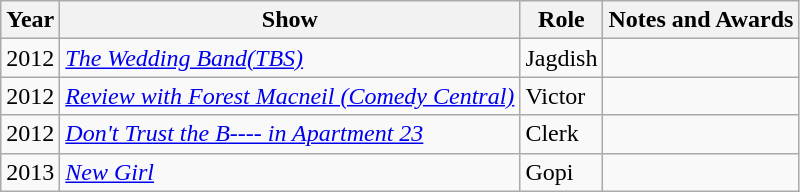<table class="wikitable sortable">
<tr>
<th>Year</th>
<th>Show</th>
<th>Role</th>
<th class="unsortable">Notes and Awards</th>
</tr>
<tr>
<td>2012</td>
<td><em><a href='#'>The Wedding Band(TBS)</a></em></td>
<td>Jagdish</td>
<td></td>
</tr>
<tr>
<td>2012</td>
<td><em><a href='#'>Review with Forest Macneil (Comedy Central)</a></em></td>
<td>Victor</td>
<td></td>
</tr>
<tr>
<td>2012</td>
<td><em><a href='#'>Don't Trust the B---- in Apartment 23</a></em></td>
<td>Clerk</td>
<td></td>
</tr>
<tr>
<td>2013</td>
<td><em><a href='#'>New Girl</a></em></td>
<td>Gopi</td>
<td></td>
</tr>
</table>
